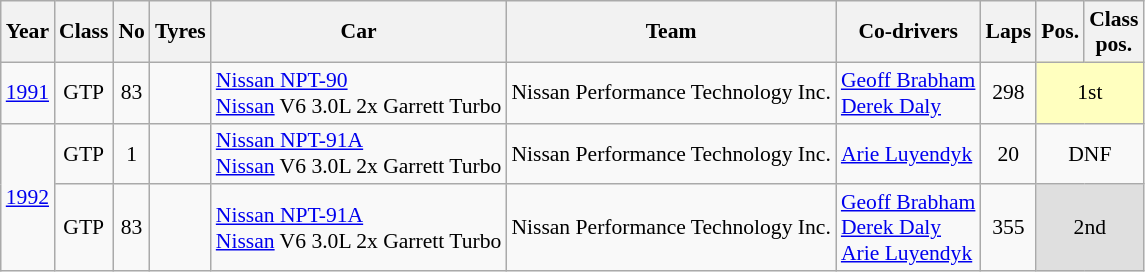<table class="wikitable" style="text-align:center; font-size:90%">
<tr>
<th>Year</th>
<th>Class</th>
<th>No</th>
<th>Tyres</th>
<th>Car</th>
<th>Team</th>
<th>Co-drivers</th>
<th>Laps</th>
<th>Pos.</th>
<th>Class<br>pos.</th>
</tr>
<tr>
<td><a href='#'>1991</a></td>
<td>GTP</td>
<td>83</td>
<td></td>
<td align="left"nowrap><a href='#'>Nissan NPT-90</a><br><a href='#'>Nissan</a> V6 3.0L 2x Garrett Turbo</td>
<td align="left"nowrap> Nissan Performance Technology Inc.</td>
<td align="left"nowrap> <a href='#'>Geoff Brabham</a><br>  <a href='#'>Derek Daly</a></td>
<td>298</td>
<td colspan=2 style="background:#ffffbf;">1st</td>
</tr>
<tr>
<td rowspan=2><a href='#'>1992</a></td>
<td>GTP</td>
<td>1</td>
<td></td>
<td align="left"nowrap><a href='#'>Nissan NPT-91A</a><br><a href='#'>Nissan</a> V6 3.0L 2x Garrett Turbo</td>
<td align="left"nowrap> Nissan Performance Technology Inc.</td>
<td align="left"nowrap> <a href='#'>Arie Luyendyk</a></td>
<td>20</td>
<td colspan=2>DNF</td>
</tr>
<tr>
<td>GTP</td>
<td>83</td>
<td></td>
<td align="left"nowrap><a href='#'>Nissan NPT-91A</a><br><a href='#'>Nissan</a> V6 3.0L 2x Garrett Turbo</td>
<td align="left"nowrap> Nissan Performance Technology Inc.</td>
<td align="left"nowrap> <a href='#'>Geoff Brabham</a><br> <a href='#'>Derek Daly</a><br> <a href='#'>Arie Luyendyk</a></td>
<td>355</td>
<td colspan=2 style="background:#dfdfdf;">2nd</td>
</tr>
</table>
